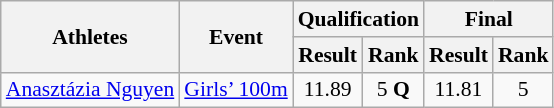<table class="wikitable" border="1" style="font-size:90%">
<tr>
<th rowspan=2>Athletes</th>
<th rowspan=2>Event</th>
<th colspan=2>Qualification</th>
<th colspan=2>Final</th>
</tr>
<tr>
<th>Result</th>
<th>Rank</th>
<th>Result</th>
<th>Rank</th>
</tr>
<tr>
<td><a href='#'>Anasztázia Nguyen</a></td>
<td><a href='#'>Girls’ 100m</a></td>
<td align=center>11.89</td>
<td align=center>5 <strong>Q</strong></td>
<td align=center>11.81</td>
<td align=center>5</td>
</tr>
</table>
